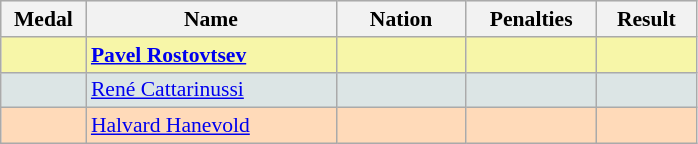<table class=wikitable style="border:1px solid #AAAAAA;font-size:90%">
<tr bgcolor="#E4E4E4">
<th style="border-bottom:1px solid #AAAAAA" width=50>Medal</th>
<th style="border-bottom:1px solid #AAAAAA" width=160>Name</th>
<th style="border-bottom:1px solid #AAAAAA" width=80>Nation</th>
<th style="border-bottom:1px solid #AAAAAA" width=80>Penalties</th>
<th style="border-bottom:1px solid #AAAAAA" width=60>Result</th>
</tr>
<tr bgcolor="#F7F6A8">
<td align="center"></td>
<td><strong><a href='#'>Pavel Rostovtsev</a></strong></td>
<td align="center"></td>
<td align="center"></td>
<td align="right"></td>
</tr>
<tr bgcolor="#DCE5E5">
<td align="center"></td>
<td><a href='#'>René Cattarinussi</a></td>
<td align="center"></td>
<td align="center"></td>
<td align="right"></td>
</tr>
<tr bgcolor="#FFDAB9">
<td align="center"></td>
<td><a href='#'>Halvard Hanevold</a></td>
<td align="center"></td>
<td align="center"></td>
<td align="right"></td>
</tr>
</table>
